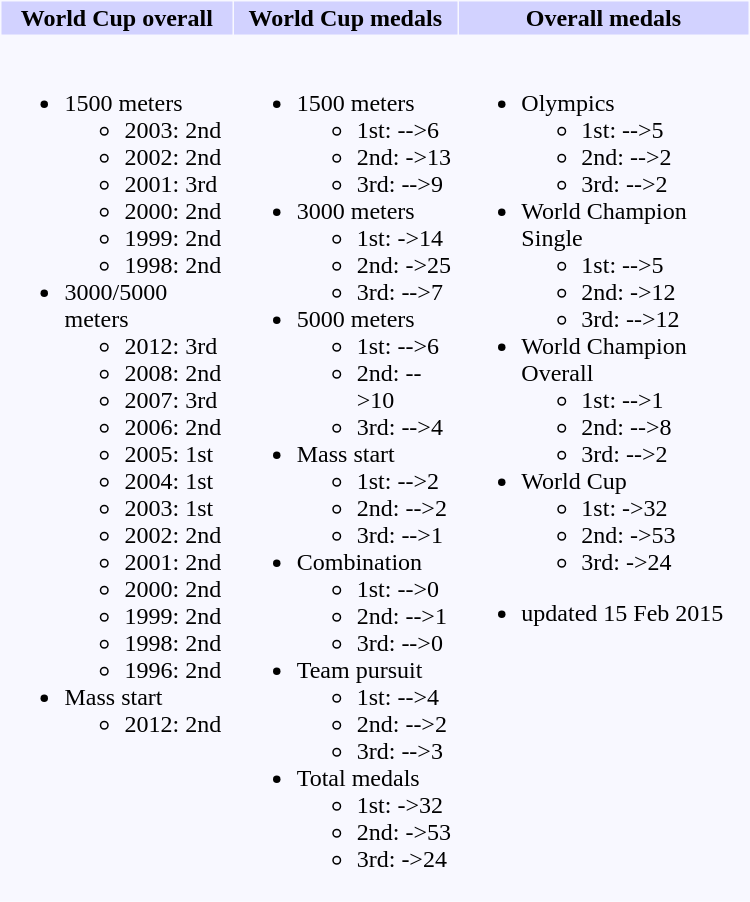<table border="0" cellpadding="2" cellspacing="1" style="empty-cells:show; width:500px; margin-left:1em; margin-bottom:0,5em; background:#f8f8ff;">
<tr>
<th align="center" bgcolor="d2d2ff">World Cup overall</th>
<th align="center" bgcolor="d2d2ff">World Cup medals</th>
<th align="center" bgcolor="d2d2ff">Overall medals</th>
</tr>
<tr ---- bgcolor="#f8f8ff" valign="top">
<td><br><ul><li>1500 meters<ul><li>2003: 2nd</li><li>2002: 2nd</li><li>2001: 3rd</li><li>2000: 2nd</li><li>1999: 2nd</li><li>1998: 2nd</li></ul></li><li>3000/5000 meters<ul><li>2012: 3rd</li><li>2008: 2nd</li><li>2007: 3rd</li><li>2006: 2nd</li><li>2005: 1st</li><li>2004: 1st</li><li>2003: 1st</li><li>2002: 2nd</li><li>2001: 2nd</li><li>2000: 2nd</li><li>1999: 2nd</li><li>1998: 2nd</li><li>1996: 2nd</li></ul></li><li>Mass start<ul><li>2012: 2nd</li></ul></li></ul></td>
<td><br><ul><li>1500 meters<ul><li>1st: -->6</li><li>2nd: ->13</li><li>3rd: -->9</li></ul></li><li>3000 meters<ul><li>1st: ->14</li><li>2nd: ->25</li><li>3rd: -->7</li></ul></li><li>5000 meters<ul><li>1st: -->6</li><li>2nd: -->10</li><li>3rd: -->4</li></ul></li><li>Mass start<ul><li>1st: -->2</li><li>2nd: -->2</li><li>3rd: -->1</li></ul></li><li>Combination<ul><li>1st: -->0</li><li>2nd: -->1</li><li>3rd: -->0</li></ul></li><li>Team pursuit<ul><li>1st: -->4</li><li>2nd: -->2</li><li>3rd: -->3</li></ul></li><li>Total medals<ul><li>1st: ->32</li><li>2nd: ->53</li><li>3rd: ->24</li></ul></li></ul></td>
<td><br><ul><li>Olympics<ul><li>1st: -->5</li><li>2nd: -->2</li><li>3rd: -->2</li></ul></li><li>World Champion Single<ul><li>1st: -->5</li><li>2nd: ->12</li><li>3rd: -->12</li></ul></li><li>World Champion Overall<ul><li>1st: -->1</li><li>2nd: -->8</li><li>3rd: -->2</li></ul></li><li>World Cup<ul><li>1st: ->32</li><li>2nd: ->53</li><li>3rd: ->24</li></ul></li></ul><ul><li>updated 15 Feb 2015</li></ul></td>
</tr>
</table>
